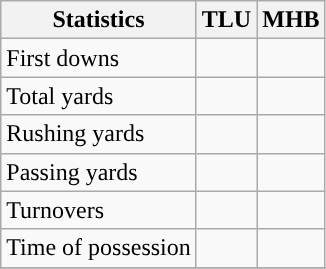<table class="wikitable" style="float: left;">
<tr>
<th>Statistics</th>
<th>TLU</th>
<th>MHB</th>
</tr>
<tr>
<td>First downs</td>
<td></td>
<td></td>
</tr>
<tr>
<td>Total yards</td>
<td></td>
<td></td>
</tr>
<tr>
<td>Rushing yards</td>
<td></td>
<td></td>
</tr>
<tr>
<td>Passing yards</td>
<td></td>
<td></td>
</tr>
<tr>
<td>Turnovers</td>
<td></td>
<td></td>
</tr>
<tr>
<td>Time of possession</td>
<td></td>
<td></td>
</tr>
<tr>
</tr>
</table>
